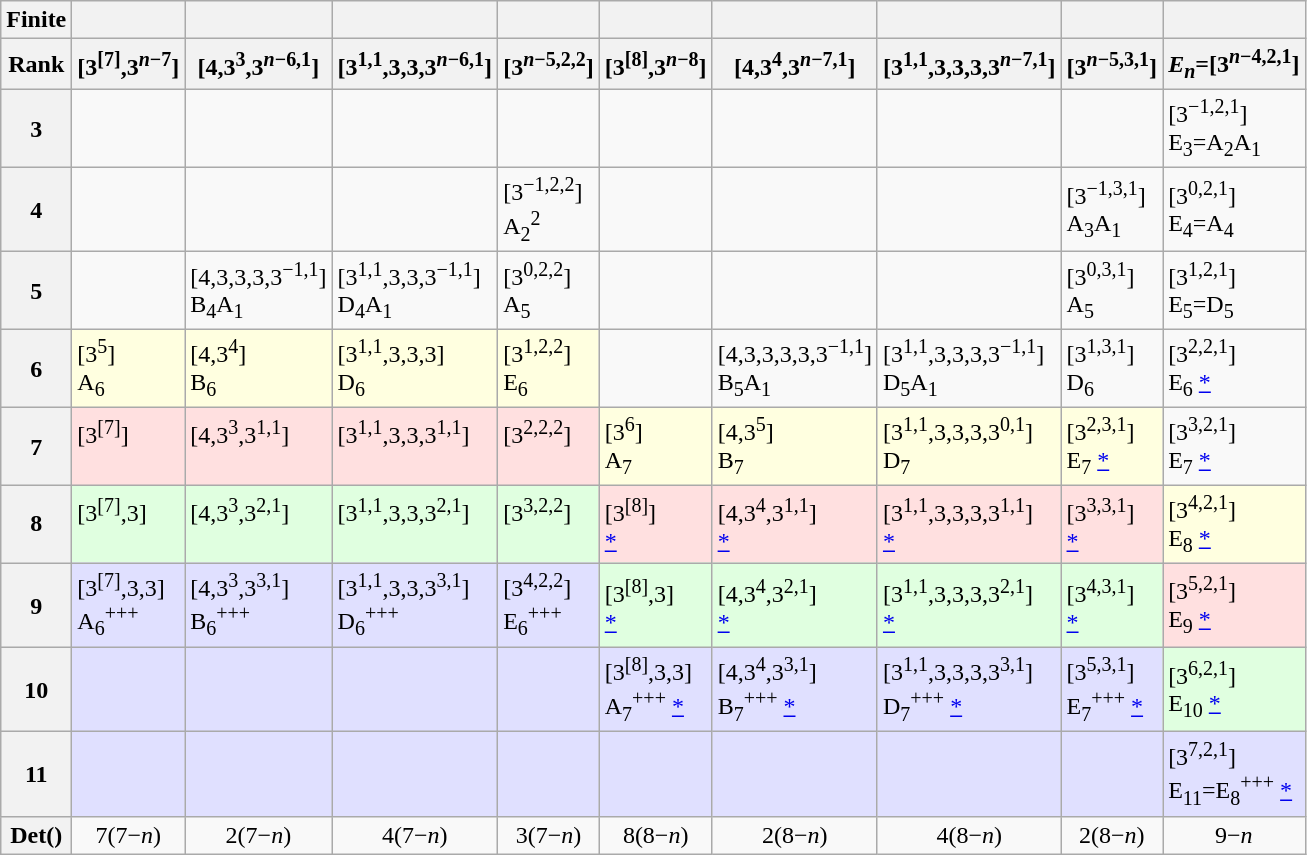<table class=wikitable>
<tr>
<th>Finite</th>
<th></th>
<th></th>
<th></th>
<th></th>
<th></th>
<th></th>
<th></th>
<th></th>
<th><a href='#'></a></th>
</tr>
<tr>
<th>Rank </th>
<th>[3<sup>[7]</sup>,3<sup><em>n</em>−7</sup>]</th>
<th>[4,3<sup>3</sup>,3<sup><em>n</em>−6,1</sup>]</th>
<th>[3<sup>1,1</sup>,3,3,3<sup><em>n</em>−6,1</sup>]</th>
<th>[3<sup><em>n</em>−5,2,2</sup>]</th>
<th>[3<sup>[8]</sup>,3<sup><em>n</em>−8</sup>]</th>
<th>[4,3<sup>4</sup>,3<sup><em>n</em>−7,1</sup>]</th>
<th>[3<sup>1,1</sup>,3,3,3,3<sup><em>n</em>−7,1</sup>]</th>
<th>[3<sup><em>n</em>−5,3,1</sup>]</th>
<th><em>E<sub>n</sub></em>=[3<sup><em>n</em>−4,2,1</sup>]</th>
</tr>
<tr>
<th>3</th>
<td></td>
<td></td>
<td></td>
<td></td>
<td></td>
<td></td>
<td></td>
<td></td>
<td>[3<sup>−1,2,1</sup>]<br>E<sub>3</sub>=A<sub>2</sub>A<sub>1</sub><br></td>
</tr>
<tr>
<th>4</th>
<td></td>
<td></td>
<td></td>
<td>[3<sup>−1,2,2</sup>]<br>A<sub>2</sub><sup>2</sup><br></td>
<td></td>
<td></td>
<td></td>
<td>[3<sup>−1,3,1</sup>]<br>A<sub>3</sub>A<sub>1</sub><br></td>
<td>[3<sup>0,2,1</sup>]<br>E<sub>4</sub>=A<sub>4</sub><br></td>
</tr>
<tr>
<th>5</th>
<td></td>
<td>[4,3,3,3,3<sup>−1,1</sup>]<br>B<sub>4</sub>A<sub>1</sub><br></td>
<td>[3<sup>1,1</sup>,3,3,3<sup>−1,1</sup>]<br>D<sub>4</sub>A<sub>1</sub><br></td>
<td>[3<sup>0,2,2</sup>]<br>A<sub>5</sub><br></td>
<td></td>
<td></td>
<td></td>
<td>[3<sup>0,3,1</sup>]<br>A<sub>5</sub><br></td>
<td>[3<sup>1,2,1</sup>]<br>E<sub>5</sub>=D<sub>5</sub><br></td>
</tr>
<tr>
<th>6</th>
<td style="background:#ffffe0;">[3<sup>5</sup>]<br>A<sub>6</sub><br></td>
<td style="background:#ffffe0;">[4,3<sup>4</sup>]<br>B<sub>6</sub><br></td>
<td style="background:#ffffe0;">[3<sup>1,1</sup>,3,3,3]<br>D<sub>6</sub><br></td>
<td style="background:#ffffe0;">[3<sup>1,2,2</sup>]<br>E<sub>6</sub><br></td>
<td></td>
<td>[4,3,3,3,3,3<sup>−1,1</sup>]<br>B<sub>5</sub>A<sub>1</sub><br></td>
<td>[3<sup>1,1</sup>,3,3,3,3<sup>−1,1</sup>]<br>D<sub>5</sub>A<sub>1</sub><br></td>
<td>[3<sup>1,3,1</sup>]<br>D<sub>6</sub><br></td>
<td>[3<sup>2,2,1</sup>]<br>E<sub>6</sub> <a href='#'>*</a><br></td>
</tr>
<tr>
<th>7</th>
<td style="background:#ffe0e0;">[3<sup>[7]</sup>]<br><br></td>
<td style="background:#ffe0e0;">[4,3<sup>3</sup>,3<sup>1,1</sup>]<br><br></td>
<td style="background:#ffe0e0;">[3<sup>1,1</sup>,3,3,3<sup>1,1</sup>]<br><br></td>
<td style="background:#ffe0e0;">[3<sup>2,2,2</sup>]<br><br></td>
<td style="background:#ffffe0;">[3<sup>6</sup>]<br>A<sub>7</sub><br></td>
<td style="background:#ffffe0;">[4,3<sup>5</sup>]<br>B<sub>7</sub><br></td>
<td style="background:#ffffe0;">[3<sup>1,1</sup>,3,3,3,3<sup>0,1</sup>]<br>D<sub>7</sub><br></td>
<td style="background:#ffffe0;">[3<sup>2,3,1</sup>]<br>E<sub>7</sub> <a href='#'>*</a><br></td>
<td>[3<sup>3,2,1</sup>]<br>E<sub>7</sub> <a href='#'>*</a><br></td>
</tr>
<tr>
<th>8</th>
<td style="background:#e0ffe0;">[3<sup>[7]</sup>,3]<br><br></td>
<td style="background:#e0ffe0;">[4,3<sup>3</sup>,3<sup>2,1</sup>]<br><br></td>
<td style="background:#e0ffe0;">[3<sup>1,1</sup>,3,3,3<sup>2,1</sup>]<br><br></td>
<td style="background:#e0ffe0;">[3<sup>3,2,2</sup>]<br><br></td>
<td style="background:#ffe0e0;">[3<sup>[8]</sup>]<br> <a href='#'>*</a><br></td>
<td style="background:#ffe0e0;">[4,3<sup>4</sup>,3<sup>1,1</sup>]<br> <a href='#'>*</a><br></td>
<td style="background:#ffe0e0;">[3<sup>1,1</sup>,3,3,3,3<sup>1,1</sup>]<br> <a href='#'>*</a><br></td>
<td style="background:#ffe0e0;">[3<sup>3,3,1</sup>]<br> <a href='#'>*</a><br></td>
<td style="background:#ffffe0;">[3<sup>4,2,1</sup>]<br>E<sub>8</sub> <a href='#'>*</a><br></td>
</tr>
<tr>
<th>9</th>
<td style="background:#e0e0ff;">[3<sup>[7]</sup>,3,3]<br>A<sub>6</sub><sup>+++</sup><br></td>
<td style="background:#e0e0ff;">[4,3<sup>3</sup>,3<sup>3,1</sup>]<br>B<sub>6</sub><sup>+++</sup><br></td>
<td style="background:#e0e0ff;">[3<sup>1,1</sup>,3,3,3<sup>3,1</sup>]<br>D<sub>6</sub><sup>+++</sup><br></td>
<td style="background:#e0e0ff;">[3<sup>4,2,2</sup>]<br>E<sub>6</sub><sup>+++</sup><br></td>
<td style="background:#e0ffe0;">[3<sup>[8]</sup>,3]<br> <a href='#'>*</a><br></td>
<td style="background:#e0ffe0;">[4,3<sup>4</sup>,3<sup>2,1</sup>]<br> <a href='#'>*</a><br></td>
<td style="background:#e0ffe0;">[3<sup>1,1</sup>,3,3,3,3<sup>2,1</sup>]<br> <a href='#'>*</a><br></td>
<td style="background:#e0ffe0;">[3<sup>4,3,1</sup>]<br> <a href='#'>*</a><br></td>
<td style="background:#ffe0e0;">[3<sup>5,2,1</sup>]<br>E<sub>9</sub> <a href='#'>*</a><br></td>
</tr>
<tr>
<th>10</th>
<td style="background:#e0e0ff;"></td>
<td style="background:#e0e0ff;"></td>
<td style="background:#e0e0ff;"></td>
<td style="background:#e0e0ff;"></td>
<td style="background:#e0e0ff;">[3<sup>[8]</sup>,3,3]<br>A<sub>7</sub><sup>+++</sup> <a href='#'>*</a><br></td>
<td style="background:#e0e0ff;">[4,3<sup>4</sup>,3<sup>3,1</sup>]<br>B<sub>7</sub><sup>+++</sup> <a href='#'>*</a><br></td>
<td style="background:#e0e0ff;">[3<sup>1,1</sup>,3,3,3,3<sup>3,1</sup>]<br>D<sub>7</sub><sup>+++</sup> <a href='#'>*</a><br></td>
<td style="background:#e0e0ff;">[3<sup>5,3,1</sup>]<br>E<sub>7</sub><sup>+++</sup> <a href='#'>*</a><br></td>
<td style="background:#e0ffe0;">[3<sup>6,2,1</sup>]<br>E<sub>10</sub> <a href='#'>*</a><br></td>
</tr>
<tr>
<th>11</th>
<td style="background:#e0e0ff;"></td>
<td style="background:#e0e0ff;"></td>
<td style="background:#e0e0ff;"></td>
<td style="background:#e0e0ff;"></td>
<td style="background:#e0e0ff;"></td>
<td style="background:#e0e0ff;"></td>
<td style="background:#e0e0ff;"></td>
<td style="background:#e0e0ff;"></td>
<td style="background:#e0e0ff;">[3<sup>7,2,1</sup>]<br>E<sub>11</sub>=E<sub>8</sub><sup>+++</sup> <a href='#'>*</a><br></td>
</tr>
<tr align=center>
<th>Det()</th>
<td>7(7−<em>n</em>)</td>
<td>2(7−<em>n</em>)</td>
<td>4(7−<em>n</em>)</td>
<td>3(7−<em>n</em>)</td>
<td>8(8−<em>n</em>)</td>
<td>2(8−<em>n</em>)</td>
<td>4(8−<em>n</em>)</td>
<td>2(8−<em>n</em>)</td>
<td>9−<em>n</em></td>
</tr>
</table>
